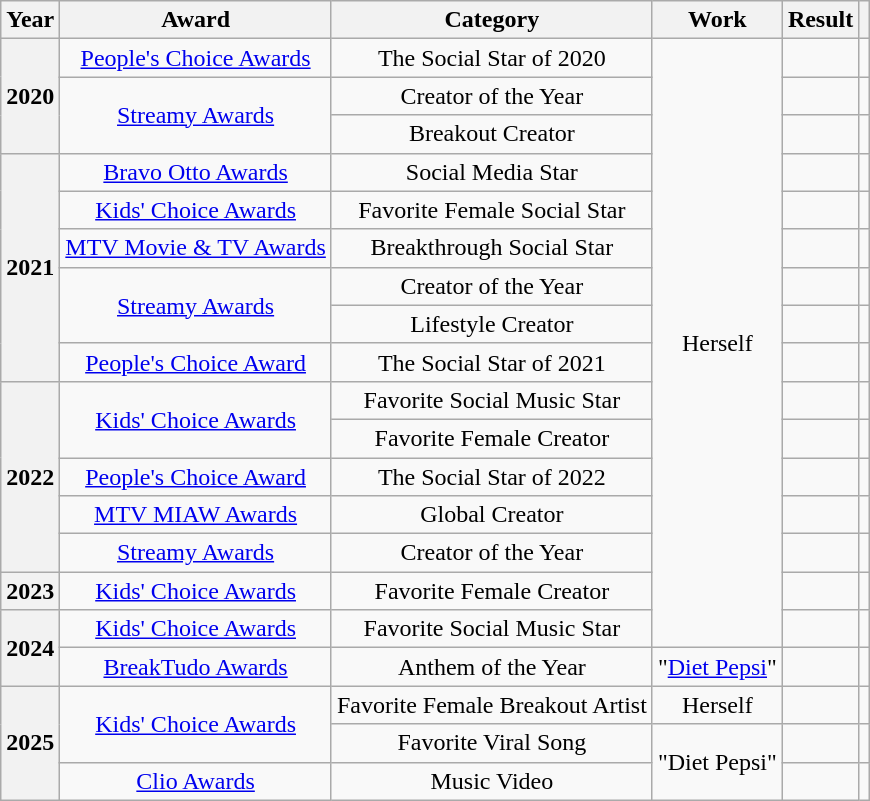<table class="wikitable plainrowheaders" style="text-align:center;">
<tr>
<th>Year</th>
<th>Award</th>
<th>Category</th>
<th>Work</th>
<th>Result</th>
<th></th>
</tr>
<tr>
<th rowspan="3" scope="row">2020</th>
<td><a href='#'>People's Choice Awards</a></td>
<td>The Social Star of 2020</td>
<td rowspan="16">Herself</td>
<td></td>
<td></td>
</tr>
<tr>
<td rowspan="2"><a href='#'>Streamy Awards</a></td>
<td>Creator of the Year</td>
<td></td>
<td></td>
</tr>
<tr>
<td>Breakout Creator</td>
<td></td>
<td></td>
</tr>
<tr>
<th rowspan="6" scope="row">2021</th>
<td><a href='#'>Bravo Otto Awards</a></td>
<td>Social Media Star</td>
<td></td>
<td></td>
</tr>
<tr>
<td><a href='#'>Kids' Choice Awards</a></td>
<td>Favorite Female Social Star</td>
<td></td>
<td></td>
</tr>
<tr>
<td><a href='#'>MTV Movie & TV Awards</a></td>
<td>Breakthrough Social Star</td>
<td></td>
<td></td>
</tr>
<tr>
<td rowspan="2"><a href='#'>Streamy Awards</a></td>
<td>Creator of the Year</td>
<td></td>
<td></td>
</tr>
<tr>
<td>Lifestyle Creator</td>
<td></td>
<td></td>
</tr>
<tr>
<td><a href='#'>People's Choice Award</a></td>
<td>The Social Star of 2021</td>
<td></td>
<td></td>
</tr>
<tr>
<th rowspan="5" scope="row">2022</th>
<td rowspan="2"><a href='#'>Kids' Choice Awards</a></td>
<td>Favorite Social Music Star</td>
<td></td>
<td></td>
</tr>
<tr>
<td>Favorite Female Creator</td>
<td></td>
<td></td>
</tr>
<tr>
<td><a href='#'>People's Choice Award</a></td>
<td>The Social Star of 2022</td>
<td></td>
<td></td>
</tr>
<tr>
<td><a href='#'>MTV MIAW Awards</a></td>
<td>Global Creator</td>
<td></td>
<td></td>
</tr>
<tr>
<td><a href='#'>Streamy Awards</a></td>
<td>Creator of the Year</td>
<td></td>
<td></td>
</tr>
<tr>
<th scope="row">2023</th>
<td><a href='#'>Kids' Choice Awards</a></td>
<td>Favorite Female Creator</td>
<td></td>
<td></td>
</tr>
<tr>
<th scope="row" rowspan=2>2024</th>
<td><a href='#'>Kids' Choice Awards</a></td>
<td>Favorite Social Music Star</td>
<td></td>
<td></td>
</tr>
<tr>
<td><a href='#'>BreakTudo Awards</a></td>
<td>Anthem of the Year</td>
<td>"<a href='#'>Diet Pepsi</a>"</td>
<td></td>
<td></td>
</tr>
<tr>
<th rowspan="3" scope="row">2025</th>
<td rowspan="2"><a href='#'>Kids' Choice Awards</a></td>
<td>Favorite Female Breakout Artist</td>
<td>Herself</td>
<td></td>
<td></td>
</tr>
<tr>
<td>Favorite Viral Song</td>
<td rowspan=2>"Diet Pepsi"</td>
<td></td>
<td></td>
</tr>
<tr>
<td><a href='#'>Clio Awards</a></td>
<td>Music Video</td>
<td></td>
<td></td>
</tr>
</table>
